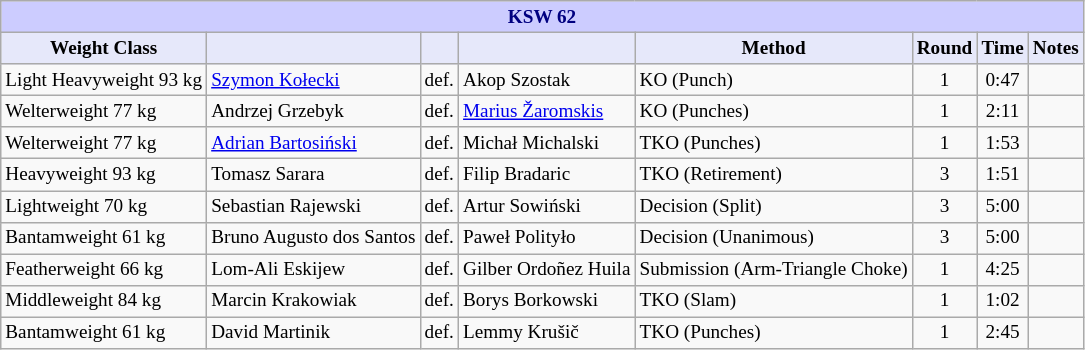<table class="wikitable" style="font-size: 80%;">
<tr>
<th colspan="8" style="background-color: #ccf; color: #000080; text-align: center;"><strong>KSW 62</strong></th>
</tr>
<tr>
<th colspan="1" style="background-color: #E6E8FA; color: #000000; text-align: center;">Weight Class</th>
<th colspan="1" style="background-color: #E6E8FA; color: #000000; text-align: center;"></th>
<th colspan="1" style="background-color: #E6E8FA; color: #000000; text-align: center;"></th>
<th colspan="1" style="background-color: #E6E8FA; color: #000000; text-align: center;"></th>
<th colspan="1" style="background-color: #E6E8FA; color: #000000; text-align: center;">Method</th>
<th colspan="1" style="background-color: #E6E8FA; color: #000000; text-align: center;">Round</th>
<th colspan="1" style="background-color: #E6E8FA; color: #000000; text-align: center;">Time</th>
<th colspan="1" style="background-color: #E6E8FA; color: #000000; text-align: center;">Notes</th>
</tr>
<tr>
<td>Light Heavyweight 93 kg</td>
<td> <a href='#'>Szymon Kołecki</a></td>
<td align=center>def.</td>
<td> Akop Szostak</td>
<td>KO (Punch)</td>
<td align=center>1</td>
<td align=center>0:47</td>
<td></td>
</tr>
<tr>
<td>Welterweight 77 kg</td>
<td> Andrzej Grzebyk</td>
<td align=center>def.</td>
<td> <a href='#'>Marius Žaromskis</a></td>
<td>KO (Punches)</td>
<td align=center>1</td>
<td align=center>2:11</td>
<td></td>
</tr>
<tr>
<td>Welterweight 77 kg</td>
<td> <a href='#'>Adrian Bartosiński</a></td>
<td align=center>def.</td>
<td> Michał Michalski</td>
<td>TKO (Punches)</td>
<td align=center>1</td>
<td align=center>1:53</td>
<td></td>
</tr>
<tr>
<td>Heavyweight 93 kg</td>
<td> Tomasz Sarara</td>
<td align=center>def.</td>
<td>  Filip Bradaric</td>
<td>TKO (Retirement)</td>
<td align=center>3</td>
<td align=center>1:51</td>
<td></td>
</tr>
<tr>
<td>Lightweight 70 kg</td>
<td> Sebastian Rajewski</td>
<td align=center>def.</td>
<td> Artur Sowiński</td>
<td>Decision (Split)</td>
<td align=center>3</td>
<td align=center>5:00</td>
<td></td>
</tr>
<tr>
<td>Bantamweight 61 kg</td>
<td> Bruno Augusto dos Santos</td>
<td align=center>def.</td>
<td> Paweł Polityło</td>
<td>Decision (Unanimous)</td>
<td align=center>3</td>
<td align=center>5:00</td>
<td></td>
</tr>
<tr>
<td>Featherweight 66 kg</td>
<td> Lom-Ali Eskijew</td>
<td align=center>def.</td>
<td> Gilber Ordoñez Huila</td>
<td>Submission (Arm-Triangle Choke)</td>
<td align=center>1</td>
<td align=center>4:25</td>
<td></td>
</tr>
<tr>
<td>Middleweight 84 kg</td>
<td> Marcin Krakowiak</td>
<td align=center>def.</td>
<td> Borys Borkowski</td>
<td>TKO (Slam)</td>
<td align=center>1</td>
<td align=center>1:02</td>
<td></td>
</tr>
<tr>
<td>Bantamweight 61 kg</td>
<td> David Martinik</td>
<td align=center>def.</td>
<td> Lemmy Krušič</td>
<td>TKO (Punches)</td>
<td align=center>1</td>
<td align=center>2:45</td>
<td></td>
</tr>
</table>
